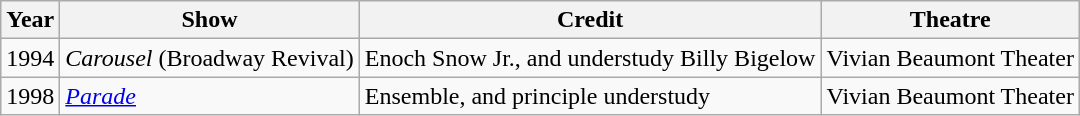<table class="wikitable">
<tr>
<th>Year</th>
<th>Show</th>
<th>Credit</th>
<th>Theatre</th>
</tr>
<tr>
<td>1994</td>
<td><em>Carousel</em> (Broadway Revival)</td>
<td>Enoch Snow Jr., and understudy Billy Bigelow</td>
<td>Vivian Beaumont Theater</td>
</tr>
<tr>
<td>1998</td>
<td><a href='#'><em>Parade</em></a></td>
<td>Ensemble, and principle understudy</td>
<td>Vivian Beaumont Theater</td>
</tr>
</table>
